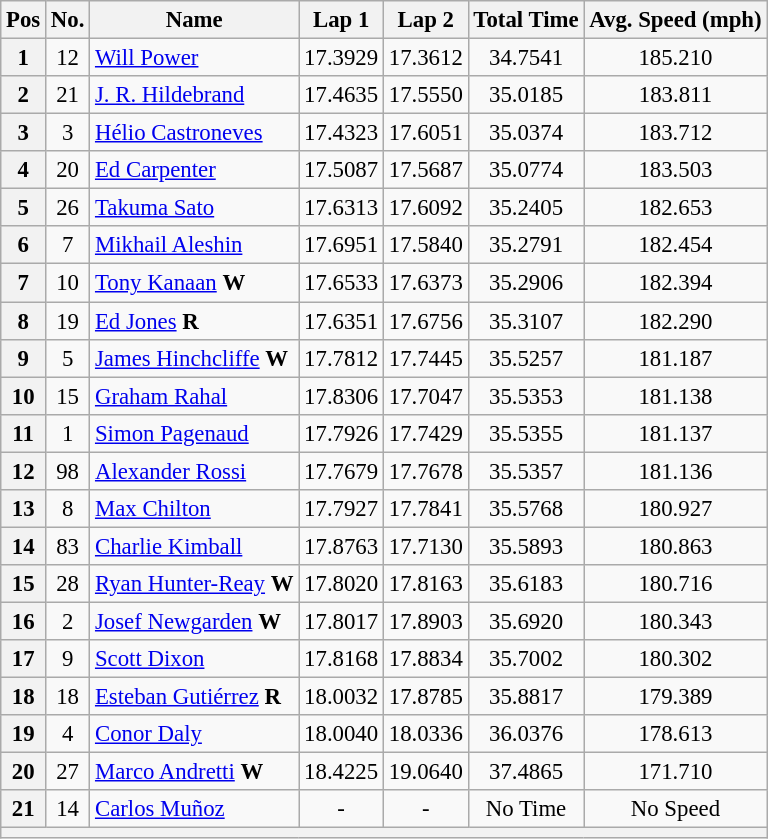<table class="wikitable sortable" style="text-align:center; font-size: 95%;">
<tr>
<th>Pos</th>
<th>No.</th>
<th>Name</th>
<th>Lap 1</th>
<th>Lap 2</th>
<th>Total Time</th>
<th>Avg. Speed (mph)</th>
</tr>
<tr>
<th>1</th>
<td>12</td>
<td align="left"> <a href='#'>Will Power</a></td>
<td>17.3929</td>
<td>17.3612</td>
<td>34.7541</td>
<td>185.210</td>
</tr>
<tr>
<th>2</th>
<td>21</td>
<td align="left"> <a href='#'>J. R. Hildebrand</a></td>
<td>17.4635</td>
<td>17.5550</td>
<td>35.0185</td>
<td>183.811</td>
</tr>
<tr>
<th>3</th>
<td>3</td>
<td align="left"> <a href='#'>Hélio Castroneves</a></td>
<td>17.4323</td>
<td>17.6051</td>
<td>35.0374</td>
<td>183.712</td>
</tr>
<tr>
<th>4</th>
<td>20</td>
<td align="left"> <a href='#'>Ed Carpenter</a></td>
<td>17.5087</td>
<td>17.5687</td>
<td>35.0774</td>
<td>183.503</td>
</tr>
<tr>
<th>5</th>
<td>26</td>
<td align="left"> <a href='#'>Takuma Sato</a></td>
<td>17.6313</td>
<td>17.6092</td>
<td>35.2405</td>
<td>182.653</td>
</tr>
<tr>
<th>6</th>
<td>7</td>
<td align="left"> <a href='#'>Mikhail Aleshin</a></td>
<td>17.6951</td>
<td>17.5840</td>
<td>35.2791</td>
<td>182.454</td>
</tr>
<tr>
<th>7</th>
<td>10</td>
<td align="left"> <a href='#'>Tony Kanaan</a> <strong><span>W</span></strong></td>
<td>17.6533</td>
<td>17.6373</td>
<td>35.2906</td>
<td>182.394</td>
</tr>
<tr>
<th>8</th>
<td>19</td>
<td align="left"> <a href='#'>Ed Jones</a> <strong><span>R</span></strong></td>
<td>17.6351</td>
<td>17.6756</td>
<td>35.3107</td>
<td>182.290</td>
</tr>
<tr>
<th>9</th>
<td>5</td>
<td align="left"> <a href='#'>James Hinchcliffe</a> <strong><span>W</span></strong></td>
<td>17.7812</td>
<td>17.7445</td>
<td>35.5257</td>
<td>181.187</td>
</tr>
<tr>
<th>10</th>
<td>15</td>
<td align="left"> <a href='#'>Graham Rahal</a></td>
<td>17.8306</td>
<td>17.7047</td>
<td>35.5353</td>
<td>181.138</td>
</tr>
<tr>
<th>11</th>
<td>1</td>
<td align="left"> <a href='#'>Simon Pagenaud</a></td>
<td>17.7926</td>
<td>17.7429</td>
<td>35.5355</td>
<td>181.137</td>
</tr>
<tr>
<th>12</th>
<td>98</td>
<td align="left"> <a href='#'>Alexander Rossi</a></td>
<td>17.7679</td>
<td>17.7678</td>
<td>35.5357</td>
<td>181.136</td>
</tr>
<tr>
<th>13</th>
<td>8</td>
<td align="left"> <a href='#'>Max Chilton</a></td>
<td>17.7927</td>
<td>17.7841</td>
<td>35.5768</td>
<td>180.927</td>
</tr>
<tr>
<th>14</th>
<td>83</td>
<td align="left"> <a href='#'>Charlie Kimball</a></td>
<td>17.8763</td>
<td>17.7130</td>
<td>35.5893</td>
<td>180.863</td>
</tr>
<tr>
<th>15</th>
<td>28</td>
<td align="left"> <a href='#'>Ryan Hunter-Reay</a> <strong><span>W</span></strong></td>
<td>17.8020</td>
<td>17.8163</td>
<td>35.6183</td>
<td>180.716</td>
</tr>
<tr>
<th>16</th>
<td>2</td>
<td align="left"> <a href='#'>Josef Newgarden</a> <strong><span>W</span></strong></td>
<td>17.8017</td>
<td>17.8903</td>
<td>35.6920</td>
<td>180.343</td>
</tr>
<tr>
<th>17</th>
<td>9</td>
<td align="left"> <a href='#'>Scott Dixon</a></td>
<td>17.8168</td>
<td>17.8834</td>
<td>35.7002</td>
<td>180.302</td>
</tr>
<tr>
<th>18</th>
<td>18</td>
<td align="left"> <a href='#'>Esteban Gutiérrez</a> <strong><span>R</span></strong></td>
<td>18.0032</td>
<td>17.8785</td>
<td>35.8817</td>
<td>179.389</td>
</tr>
<tr>
<th>19</th>
<td>4</td>
<td align="left"> <a href='#'>Conor Daly</a></td>
<td>18.0040</td>
<td>18.0336</td>
<td>36.0376</td>
<td>178.613</td>
</tr>
<tr>
<th>20</th>
<td>27</td>
<td align="left"> <a href='#'>Marco Andretti</a> <strong><span>W</span></strong></td>
<td>18.4225</td>
<td>19.0640</td>
<td>37.4865</td>
<td>171.710</td>
</tr>
<tr>
<th>21</th>
<td>14</td>
<td align="left"> <a href='#'>Carlos Muñoz</a></td>
<td>-</td>
<td>-</td>
<td>No Time</td>
<td>No Speed</td>
</tr>
<tr>
<th colspan=11></th>
</tr>
</table>
